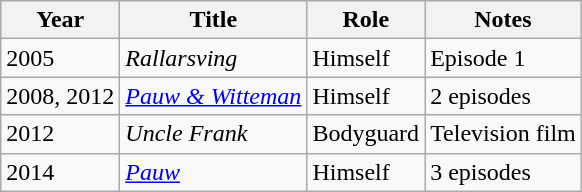<table class="wikitable sortable">
<tr>
<th>Year</th>
<th>Title</th>
<th>Role</th>
<th class="unsortable">Notes</th>
</tr>
<tr>
<td>2005</td>
<td><em>Rallarsving</em></td>
<td>Himself</td>
<td>Episode 1</td>
</tr>
<tr>
<td>2008, 2012</td>
<td><em><a href='#'>Pauw & Witteman</a></em></td>
<td>Himself</td>
<td>2 episodes</td>
</tr>
<tr>
<td>2012</td>
<td><em>Uncle Frank</em></td>
<td>Bodyguard</td>
<td>Television film</td>
</tr>
<tr>
<td>2014</td>
<td><em><a href='#'>Pauw</a></em></td>
<td>Himself</td>
<td>3 episodes</td>
</tr>
</table>
